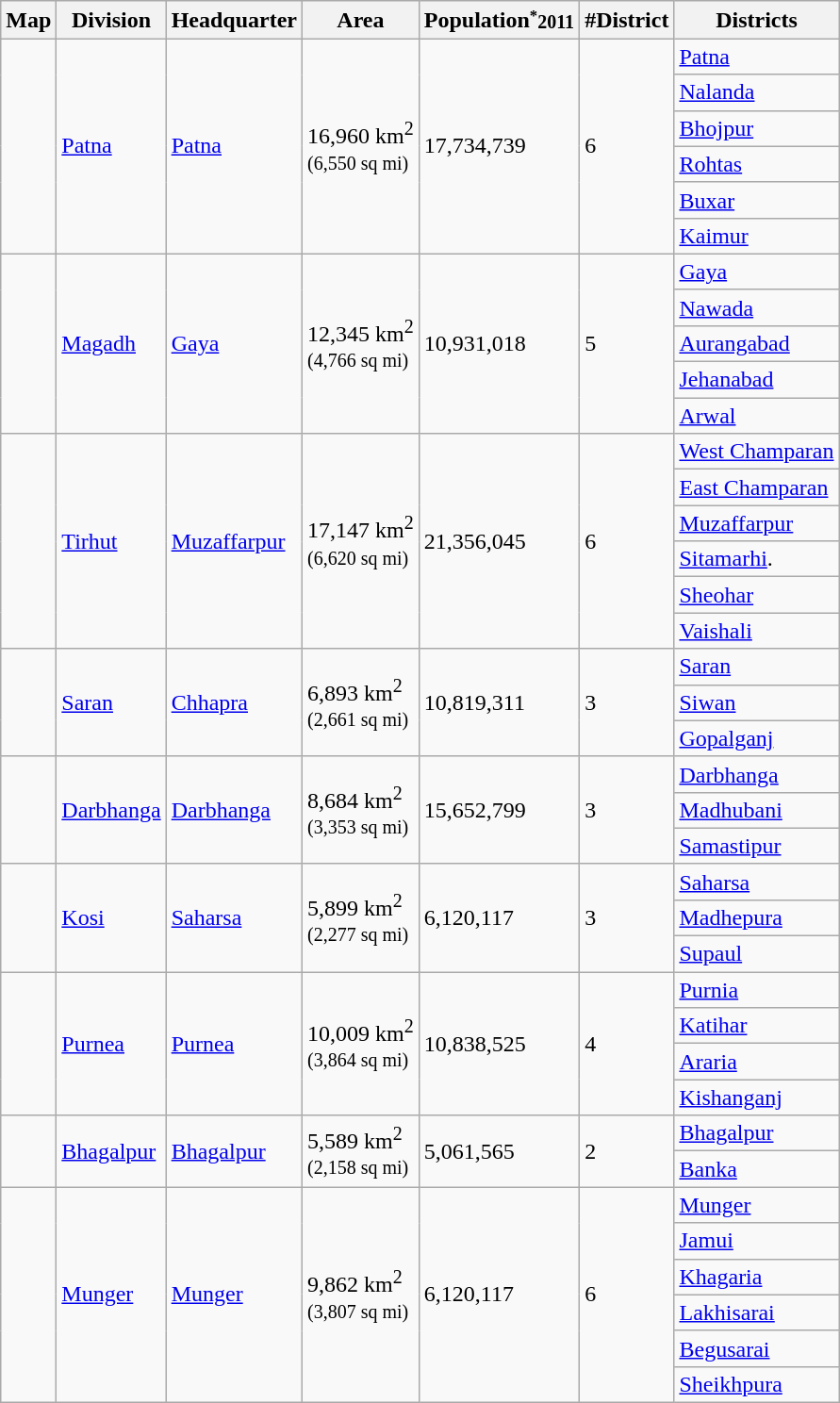<table class="wikitable">
<tr>
<th>Map</th>
<th>Division</th>
<th>Headquarter</th>
<th>Area</th>
<th>Population<small><sup>*</sup>2011</small></th>
<th>#District</th>
<th>Districts</th>
</tr>
<tr>
<td rowspan="6"></td>
<td rowspan="6"><a href='#'>Patna</a></td>
<td rowspan="6"><a href='#'>Patna</a></td>
<td rowspan="6">16,960 km<sup>2</sup><br><small>(6,550 sq mi)</small></td>
<td rowspan="6">17,734,739</td>
<td rowspan="6">6</td>
<td><a href='#'>Patna</a></td>
</tr>
<tr>
<td><a href='#'>Nalanda</a></td>
</tr>
<tr>
<td><a href='#'>Bhojpur</a></td>
</tr>
<tr>
<td><a href='#'>Rohtas</a></td>
</tr>
<tr>
<td><a href='#'>Buxar</a></td>
</tr>
<tr>
<td><a href='#'>Kaimur</a></td>
</tr>
<tr>
<td rowspan="5"></td>
<td rowspan="5"><a href='#'>Magadh</a></td>
<td rowspan="5"><a href='#'>Gaya</a></td>
<td rowspan="5">12,345 km<sup>2</sup><br><small>(4,766 sq mi)</small></td>
<td rowspan="5">10,931,018</td>
<td rowspan="5">5</td>
<td><a href='#'>Gaya</a></td>
</tr>
<tr>
<td><a href='#'>Nawada</a></td>
</tr>
<tr>
<td><a href='#'>Aurangabad</a></td>
</tr>
<tr>
<td><a href='#'>Jehanabad</a></td>
</tr>
<tr>
<td><a href='#'>Arwal</a></td>
</tr>
<tr>
<td rowspan="6"></td>
<td rowspan="6"><a href='#'>Tirhut</a></td>
<td rowspan="6"><a href='#'>Muzaffarpur</a></td>
<td rowspan="6">17,147 km<sup>2</sup><br><small>(6,620 sq mi)</small></td>
<td rowspan="6">21,356,045</td>
<td rowspan="6">6</td>
<td><a href='#'>West Champaran</a></td>
</tr>
<tr>
<td><a href='#'>East Champaran</a></td>
</tr>
<tr>
<td><a href='#'>Muzaffarpur</a></td>
</tr>
<tr>
<td><a href='#'>Sitamarhi</a>.</td>
</tr>
<tr>
<td><a href='#'>Sheohar</a></td>
</tr>
<tr>
<td><a href='#'>Vaishali</a></td>
</tr>
<tr>
<td rowspan="3"></td>
<td rowspan="3"><a href='#'>Saran</a></td>
<td rowspan="3"><a href='#'>Chhapra</a></td>
<td rowspan="3">6,893 km<sup>2</sup><br><small>(2,661 sq mi)</small></td>
<td rowspan="3">10,819,311</td>
<td rowspan="3">3</td>
<td><a href='#'>Saran</a></td>
</tr>
<tr>
<td><a href='#'>Siwan</a></td>
</tr>
<tr>
<td><a href='#'>Gopalganj</a></td>
</tr>
<tr>
<td rowspan="3"></td>
<td rowspan="3"><a href='#'>Darbhanga</a></td>
<td rowspan="3"><a href='#'>Darbhanga</a></td>
<td rowspan="3">8,684 km<sup>2</sup><br><small>(3,353 sq mi)</small></td>
<td rowspan="3">15,652,799</td>
<td rowspan="3">3</td>
<td><a href='#'>Darbhanga</a></td>
</tr>
<tr>
<td><a href='#'>Madhubani</a></td>
</tr>
<tr>
<td><a href='#'>Samastipur</a></td>
</tr>
<tr>
<td rowspan="3"></td>
<td rowspan="3"><a href='#'>Kosi</a></td>
<td rowspan="3"><a href='#'>Saharsa</a></td>
<td rowspan="3">5,899 km<sup>2</sup><br><small>(2,277 sq mi)</small></td>
<td rowspan="3">6,120,117</td>
<td rowspan="3">3</td>
<td><a href='#'>Saharsa</a></td>
</tr>
<tr>
<td><a href='#'>Madhepura</a></td>
</tr>
<tr>
<td><a href='#'>Supaul</a></td>
</tr>
<tr>
<td rowspan="4"></td>
<td rowspan="4"><a href='#'>Purnea</a></td>
<td rowspan="4"><a href='#'>Purnea</a></td>
<td rowspan="4">10,009 km<sup>2</sup><br><small>(3,864 sq mi)</small></td>
<td rowspan="4">10,838,525</td>
<td rowspan="4">4</td>
<td><a href='#'>Purnia</a></td>
</tr>
<tr>
<td><a href='#'>Katihar</a></td>
</tr>
<tr>
<td><a href='#'>Araria</a></td>
</tr>
<tr>
<td><a href='#'>Kishanganj</a></td>
</tr>
<tr>
<td rowspan="2"></td>
<td rowspan="2"><a href='#'>Bhagalpur</a></td>
<td rowspan="2"><a href='#'>Bhagalpur</a></td>
<td rowspan="2">5,589 km<sup>2</sup><br><small>(2,158 sq mi)</small></td>
<td rowspan="2">5,061,565</td>
<td rowspan="2">2</td>
<td><a href='#'>Bhagalpur</a></td>
</tr>
<tr>
<td><a href='#'>Banka</a></td>
</tr>
<tr>
<td rowspan="6"></td>
<td rowspan="6"><a href='#'>Munger</a></td>
<td rowspan="6"><a href='#'>Munger</a></td>
<td rowspan="6">9,862 km<sup>2</sup><br><small>(3,807 sq mi)</small></td>
<td rowspan="6">6,120,117</td>
<td rowspan="6">6</td>
<td><a href='#'>Munger</a></td>
</tr>
<tr>
<td><a href='#'>Jamui</a></td>
</tr>
<tr>
<td><a href='#'>Khagaria</a></td>
</tr>
<tr>
<td><a href='#'>Lakhisarai</a></td>
</tr>
<tr>
<td><a href='#'>Begusarai</a></td>
</tr>
<tr>
<td><a href='#'>Sheikhpura</a></td>
</tr>
</table>
